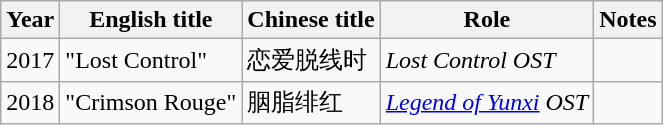<table class="wikitable">
<tr>
<th>Year</th>
<th>English title</th>
<th>Chinese title</th>
<th>Role</th>
<th>Notes</th>
</tr>
<tr>
<td>2017</td>
<td>"Lost Control"</td>
<td>恋爱脱线时</td>
<td><em>Lost Control OST</em></td>
<td></td>
</tr>
<tr>
<td>2018</td>
<td>"Crimson Rouge"</td>
<td>胭脂绯红</td>
<td><em><a href='#'>Legend of Yunxi</a> OST</em></td>
<td></td>
</tr>
</table>
